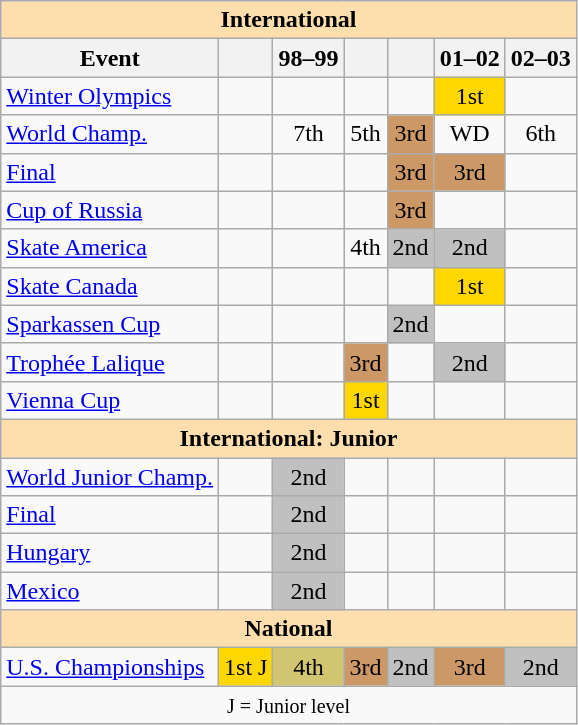<table class="wikitable" style="text-align:center">
<tr>
<th style="background-color: #ffdead; " colspan=7 align=center>International</th>
</tr>
<tr>
<th>Event</th>
<th></th>
<th>98–99</th>
<th></th>
<th></th>
<th>01–02</th>
<th>02–03</th>
</tr>
<tr>
<td align=left><a href='#'>Winter Olympics</a></td>
<td></td>
<td></td>
<td></td>
<td></td>
<td bgcolor=gold>1st</td>
<td></td>
</tr>
<tr>
<td align=left><a href='#'>World Champ.</a></td>
<td></td>
<td>7th</td>
<td>5th</td>
<td bgcolor=cc9966>3rd</td>
<td>WD</td>
<td>6th</td>
</tr>
<tr>
<td align=left> <a href='#'>Final</a></td>
<td></td>
<td></td>
<td></td>
<td bgcolor=cc9966>3rd</td>
<td bgcolor=cc9966>3rd</td>
<td></td>
</tr>
<tr>
<td align=left> <a href='#'>Cup of Russia</a></td>
<td></td>
<td></td>
<td></td>
<td bgcolor=cc9966>3rd</td>
<td></td>
<td></td>
</tr>
<tr>
<td align=left>  <a href='#'>Skate America</a></td>
<td></td>
<td></td>
<td>4th</td>
<td bgcolor=silver>2nd</td>
<td bgcolor=silver>2nd</td>
<td></td>
</tr>
<tr>
<td align=left> <a href='#'>Skate Canada</a></td>
<td></td>
<td></td>
<td></td>
<td></td>
<td bgcolor=gold>1st</td>
<td></td>
</tr>
<tr>
<td align=left> <a href='#'>Sparkassen Cup</a></td>
<td></td>
<td></td>
<td></td>
<td bgcolor=silver>2nd</td>
<td></td>
<td></td>
</tr>
<tr>
<td align=left> <a href='#'>Trophée Lalique</a></td>
<td></td>
<td></td>
<td bgcolor=cc9966>3rd</td>
<td></td>
<td bgcolor=silver>2nd</td>
<td></td>
</tr>
<tr>
<td align=left><a href='#'>Vienna Cup</a></td>
<td></td>
<td></td>
<td bgcolor=gold>1st</td>
<td></td>
<td></td>
<td></td>
</tr>
<tr>
<th style="background-color: #ffdead; " colspan=7 align=center>International: Junior</th>
</tr>
<tr>
<td align=left><a href='#'>World Junior Champ.</a></td>
<td></td>
<td bgcolor=silver>2nd</td>
<td></td>
<td></td>
<td></td>
<td></td>
</tr>
<tr>
<td align=left> <a href='#'>Final</a></td>
<td></td>
<td bgcolor=silver>2nd</td>
<td></td>
<td></td>
<td></td>
<td></td>
</tr>
<tr>
<td align=left> <a href='#'>Hungary</a></td>
<td></td>
<td bgcolor=silver>2nd</td>
<td></td>
<td></td>
<td></td>
<td></td>
</tr>
<tr>
<td align=left> <a href='#'>Mexico</a></td>
<td></td>
<td bgcolor=silver>2nd</td>
<td></td>
<td></td>
<td></td>
<td></td>
</tr>
<tr>
<th style="background-color: #ffdead; " colspan=7 align=center>National</th>
</tr>
<tr>
<td align=left><a href='#'>U.S. Championships</a></td>
<td bgcolor=gold>1st J</td>
<td bgcolor=d1c571>4th</td>
<td bgcolor=cc9966>3rd</td>
<td bgcolor=silver>2nd</td>
<td bgcolor=cc9966>3rd</td>
<td bgcolor=silver>2nd</td>
</tr>
<tr>
<td colspan=7 align=center><small> J = Junior level </small></td>
</tr>
</table>
